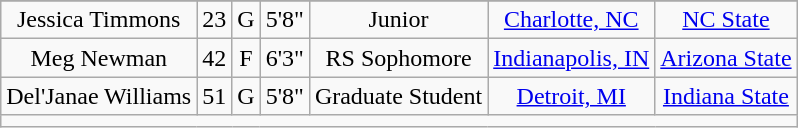<table class="wikitable sortable" style="text-align: center">
<tr align=center>
</tr>
<tr>
<td>Jessica Timmons</td>
<td>23</td>
<td>G</td>
<td>5'8"</td>
<td>Junior</td>
<td><a href='#'>Charlotte, NC</a></td>
<td><a href='#'>NC State</a></td>
</tr>
<tr>
<td>Meg Newman</td>
<td>42</td>
<td>F</td>
<td>6'3"</td>
<td>RS Sophomore</td>
<td><a href='#'>Indianapolis, IN</a></td>
<td><a href='#'>Arizona State</a></td>
</tr>
<tr>
<td>Del'Janae Williams</td>
<td>51</td>
<td>G</td>
<td>5'8"</td>
<td>Graduate Student</td>
<td><a href='#'>Detroit, MI</a></td>
<td><a href='#'>Indiana State</a></td>
</tr>
<tr>
<td colspan=7></td>
</tr>
</table>
